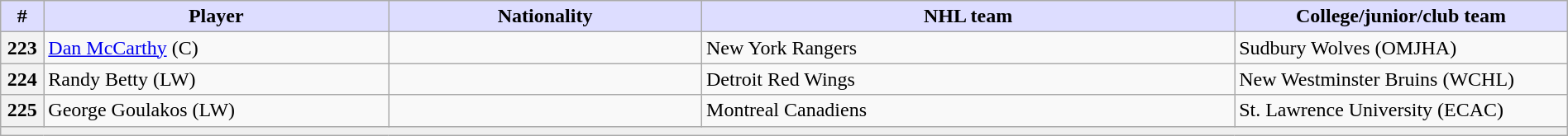<table class="wikitable" style="width: 100%">
<tr>
<th style="background:#ddf; width:2.75%;">#</th>
<th style="background:#ddf; width:22.0%;">Player</th>
<th style="background:#ddf; width:20.0%;">Nationality</th>
<th style="background:#ddf; width:34.0%;">NHL team</th>
<th style="background:#ddf; width:100.0%;">College/junior/club team</th>
</tr>
<tr>
<th>223</th>
<td><a href='#'>Dan McCarthy</a> (C)</td>
<td></td>
<td>New York Rangers</td>
<td>Sudbury Wolves (OMJHA)</td>
</tr>
<tr>
<th>224</th>
<td>Randy Betty (LW)</td>
<td></td>
<td>Detroit Red Wings</td>
<td>New Westminster Bruins (WCHL)</td>
</tr>
<tr>
<th>225</th>
<td>George Goulakos (LW)</td>
<td></td>
<td>Montreal Canadiens</td>
<td>St. Lawrence University (ECAC)</td>
</tr>
<tr>
<td align=center colspan="6" bgcolor="#efefef"></td>
</tr>
</table>
